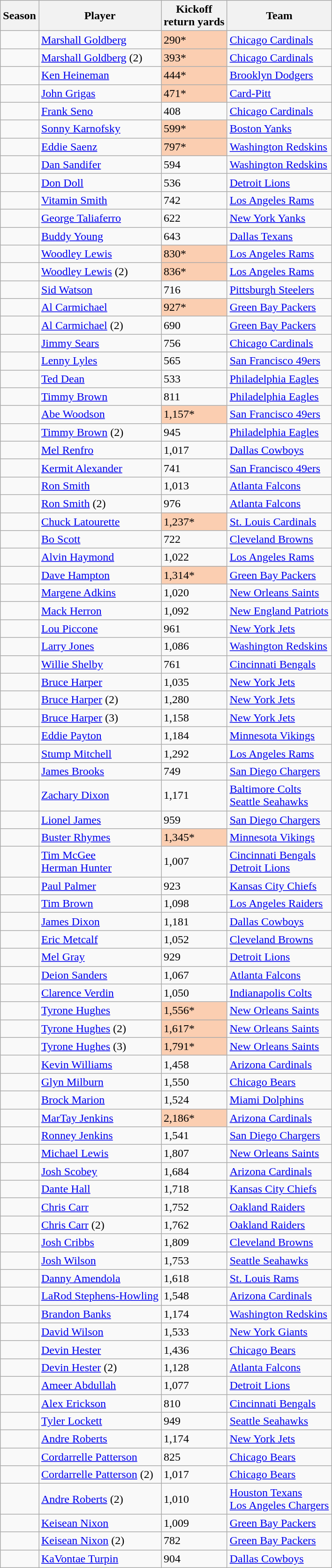<table class="wikitable sortable" style=width="70%">
<tr>
<th>Season</th>
<th>Player</th>
<th>Kickoff <br> return yards</th>
<th>Team</th>
</tr>
<tr>
<td></td>
<td><a href='#'>Marshall Goldberg</a></td>
<td bgcolor="#FBCEB1">290*</td>
<td><a href='#'>Chicago Cardinals</a></td>
</tr>
<tr>
<td></td>
<td><a href='#'>Marshall Goldberg</a> (2)</td>
<td bgcolor="#FBCEB1">393*</td>
<td><a href='#'>Chicago Cardinals</a></td>
</tr>
<tr>
<td></td>
<td><a href='#'>Ken Heineman</a></td>
<td bgcolor="#FBCEB1">444*</td>
<td><a href='#'>Brooklyn Dodgers</a></td>
</tr>
<tr>
<td></td>
<td><a href='#'>John Grigas</a></td>
<td bgcolor="#FBCEB1">471*</td>
<td><a href='#'>Card-Pitt</a></td>
</tr>
<tr>
<td></td>
<td><a href='#'>Frank Seno</a></td>
<td>408</td>
<td><a href='#'>Chicago Cardinals</a></td>
</tr>
<tr>
<td></td>
<td><a href='#'>Sonny Karnofsky</a></td>
<td bgcolor="#FBCEB1">599*</td>
<td><a href='#'>Boston Yanks</a></td>
</tr>
<tr>
<td></td>
<td><a href='#'>Eddie Saenz</a></td>
<td bgcolor="#FBCEB1">797*</td>
<td><a href='#'>Washington Redskins</a></td>
</tr>
<tr>
<td></td>
<td><a href='#'>Dan Sandifer</a></td>
<td>594</td>
<td><a href='#'>Washington Redskins</a></td>
</tr>
<tr>
<td></td>
<td><a href='#'>Don Doll</a></td>
<td>536</td>
<td><a href='#'>Detroit Lions</a></td>
</tr>
<tr>
<td></td>
<td><a href='#'>Vitamin Smith</a></td>
<td>742</td>
<td><a href='#'>Los Angeles Rams</a></td>
</tr>
<tr>
<td></td>
<td><a href='#'>George Taliaferro</a></td>
<td>622</td>
<td><a href='#'>New York Yanks</a></td>
</tr>
<tr>
<td></td>
<td><a href='#'>Buddy Young</a></td>
<td>643</td>
<td><a href='#'>Dallas Texans</a></td>
</tr>
<tr>
<td></td>
<td><a href='#'>Woodley Lewis</a></td>
<td bgcolor="#FBCEB1">830*</td>
<td><a href='#'>Los Angeles Rams</a></td>
</tr>
<tr>
<td></td>
<td><a href='#'>Woodley Lewis</a> (2)</td>
<td bgcolor="#FBCEB1">836*</td>
<td><a href='#'>Los Angeles Rams</a></td>
</tr>
<tr>
<td></td>
<td><a href='#'>Sid Watson</a></td>
<td>716</td>
<td><a href='#'>Pittsburgh Steelers</a></td>
</tr>
<tr>
<td></td>
<td><a href='#'>Al Carmichael</a></td>
<td bgcolor="#FBCEB1">927*</td>
<td><a href='#'>Green Bay Packers</a></td>
</tr>
<tr>
<td></td>
<td><a href='#'>Al Carmichael</a> (2)</td>
<td>690</td>
<td><a href='#'>Green Bay Packers</a></td>
</tr>
<tr>
<td></td>
<td><a href='#'>Jimmy Sears</a></td>
<td>756</td>
<td><a href='#'>Chicago Cardinals</a></td>
</tr>
<tr>
<td></td>
<td><a href='#'>Lenny Lyles</a></td>
<td>565</td>
<td><a href='#'>San Francisco 49ers</a></td>
</tr>
<tr>
<td></td>
<td><a href='#'>Ted Dean</a></td>
<td>533</td>
<td><a href='#'>Philadelphia Eagles</a></td>
</tr>
<tr>
<td></td>
<td><a href='#'>Timmy Brown</a></td>
<td>811</td>
<td><a href='#'>Philadelphia Eagles</a></td>
</tr>
<tr>
<td></td>
<td><a href='#'>Abe Woodson</a></td>
<td bgcolor="#FBCEB1">1,157*</td>
<td><a href='#'>San Francisco 49ers</a></td>
</tr>
<tr>
<td></td>
<td><a href='#'>Timmy Brown</a> (2)</td>
<td>945</td>
<td><a href='#'>Philadelphia Eagles</a></td>
</tr>
<tr>
<td></td>
<td><a href='#'>Mel Renfro</a></td>
<td>1,017</td>
<td><a href='#'>Dallas Cowboys</a></td>
</tr>
<tr>
<td></td>
<td><a href='#'>Kermit Alexander</a></td>
<td>741</td>
<td><a href='#'>San Francisco 49ers</a></td>
</tr>
<tr>
<td></td>
<td><a href='#'>Ron Smith</a></td>
<td>1,013</td>
<td><a href='#'>Atlanta Falcons</a></td>
</tr>
<tr>
<td></td>
<td><a href='#'>Ron Smith</a> (2)</td>
<td>976</td>
<td><a href='#'>Atlanta Falcons</a></td>
</tr>
<tr>
<td></td>
<td><a href='#'>Chuck Latourette</a></td>
<td bgcolor="#FBCEB1">1,237*</td>
<td><a href='#'>St. Louis Cardinals</a></td>
</tr>
<tr>
<td></td>
<td><a href='#'>Bo Scott</a></td>
<td>722</td>
<td><a href='#'>Cleveland Browns</a></td>
</tr>
<tr>
<td></td>
<td><a href='#'>Alvin Haymond</a></td>
<td>1,022</td>
<td><a href='#'>Los Angeles Rams</a></td>
</tr>
<tr>
<td></td>
<td><a href='#'>Dave Hampton</a></td>
<td bgcolor="#FBCEB1">1,314*</td>
<td><a href='#'>Green Bay Packers</a></td>
</tr>
<tr>
<td></td>
<td><a href='#'>Margene Adkins</a></td>
<td>1,020</td>
<td><a href='#'>New Orleans Saints</a></td>
</tr>
<tr>
<td></td>
<td><a href='#'>Mack Herron</a></td>
<td>1,092</td>
<td><a href='#'>New England Patriots</a></td>
</tr>
<tr>
<td></td>
<td><a href='#'>Lou Piccone</a></td>
<td>961</td>
<td><a href='#'>New York Jets</a></td>
</tr>
<tr>
<td></td>
<td><a href='#'>Larry Jones</a></td>
<td>1,086</td>
<td><a href='#'>Washington Redskins</a></td>
</tr>
<tr>
<td></td>
<td><a href='#'>Willie Shelby</a></td>
<td>761</td>
<td><a href='#'>Cincinnati Bengals</a></td>
</tr>
<tr>
<td></td>
<td><a href='#'>Bruce Harper</a></td>
<td>1,035</td>
<td><a href='#'>New York Jets</a></td>
</tr>
<tr>
<td></td>
<td><a href='#'>Bruce Harper</a> (2)</td>
<td>1,280</td>
<td><a href='#'>New York Jets</a></td>
</tr>
<tr>
<td></td>
<td><a href='#'>Bruce Harper</a> (3)</td>
<td>1,158</td>
<td><a href='#'>New York Jets</a></td>
</tr>
<tr>
<td></td>
<td><a href='#'>Eddie Payton</a></td>
<td>1,184</td>
<td><a href='#'>Minnesota Vikings</a></td>
</tr>
<tr>
<td></td>
<td><a href='#'>Stump Mitchell</a></td>
<td>1,292</td>
<td><a href='#'>Los Angeles Rams</a></td>
</tr>
<tr>
<td></td>
<td><a href='#'>James Brooks</a></td>
<td>749</td>
<td><a href='#'>San Diego Chargers</a></td>
</tr>
<tr>
<td></td>
<td><a href='#'>Zachary Dixon</a></td>
<td>1,171</td>
<td><a href='#'>Baltimore Colts</a><br><a href='#'>Seattle Seahawks</a></td>
</tr>
<tr>
<td></td>
<td><a href='#'>Lionel James</a></td>
<td>959</td>
<td><a href='#'>San Diego Chargers</a></td>
</tr>
<tr>
<td></td>
<td><a href='#'>Buster Rhymes</a></td>
<td bgcolor="#FBCEB1">1,345*</td>
<td><a href='#'>Minnesota Vikings</a></td>
</tr>
<tr>
<td></td>
<td><a href='#'>Tim McGee</a><br><a href='#'>Herman Hunter</a></td>
<td>1,007</td>
<td><a href='#'>Cincinnati Bengals</a><br><a href='#'>Detroit Lions</a></td>
</tr>
<tr>
<td></td>
<td><a href='#'>Paul Palmer</a></td>
<td>923</td>
<td><a href='#'>Kansas City Chiefs</a></td>
</tr>
<tr>
<td></td>
<td><a href='#'>Tim Brown</a></td>
<td>1,098</td>
<td><a href='#'>Los Angeles Raiders</a></td>
</tr>
<tr>
<td></td>
<td><a href='#'>James Dixon</a></td>
<td>1,181</td>
<td><a href='#'>Dallas Cowboys</a></td>
</tr>
<tr>
<td></td>
<td><a href='#'>Eric Metcalf</a></td>
<td>1,052</td>
<td><a href='#'>Cleveland Browns</a></td>
</tr>
<tr>
<td></td>
<td><a href='#'>Mel Gray</a></td>
<td>929</td>
<td><a href='#'>Detroit Lions</a></td>
</tr>
<tr>
<td></td>
<td><a href='#'>Deion Sanders</a></td>
<td>1,067</td>
<td><a href='#'>Atlanta Falcons</a></td>
</tr>
<tr>
<td></td>
<td><a href='#'>Clarence Verdin</a></td>
<td>1,050</td>
<td><a href='#'>Indianapolis Colts</a></td>
</tr>
<tr>
<td></td>
<td><a href='#'>Tyrone Hughes</a></td>
<td bgcolor="#FBCEB1">1,556*</td>
<td><a href='#'>New Orleans Saints</a></td>
</tr>
<tr>
<td></td>
<td><a href='#'>Tyrone Hughes</a> (2)</td>
<td bgcolor="#FBCEB1">1,617*</td>
<td><a href='#'>New Orleans Saints</a></td>
</tr>
<tr>
<td></td>
<td><a href='#'>Tyrone Hughes</a> (3)</td>
<td bgcolor="#FBCEB1">1,791*</td>
<td><a href='#'>New Orleans Saints</a></td>
</tr>
<tr>
<td></td>
<td><a href='#'>Kevin Williams</a></td>
<td>1,458</td>
<td><a href='#'>Arizona Cardinals</a></td>
</tr>
<tr>
<td></td>
<td><a href='#'>Glyn Milburn</a></td>
<td>1,550</td>
<td><a href='#'>Chicago Bears</a></td>
</tr>
<tr>
<td></td>
<td><a href='#'>Brock Marion</a></td>
<td>1,524</td>
<td><a href='#'>Miami Dolphins</a></td>
</tr>
<tr>
<td></td>
<td><a href='#'>MarTay Jenkins</a></td>
<td bgcolor="#FBCEB1">2,186*</td>
<td><a href='#'>Arizona Cardinals</a></td>
</tr>
<tr>
<td></td>
<td><a href='#'>Ronney Jenkins</a></td>
<td>1,541</td>
<td><a href='#'>San Diego Chargers</a></td>
</tr>
<tr>
<td></td>
<td><a href='#'>Michael Lewis</a></td>
<td>1,807</td>
<td><a href='#'>New Orleans Saints</a></td>
</tr>
<tr>
<td></td>
<td><a href='#'>Josh Scobey</a></td>
<td>1,684</td>
<td><a href='#'>Arizona Cardinals</a></td>
</tr>
<tr>
<td></td>
<td><a href='#'>Dante Hall</a></td>
<td>1,718</td>
<td><a href='#'>Kansas City Chiefs</a></td>
</tr>
<tr>
<td></td>
<td><a href='#'>Chris Carr</a></td>
<td>1,752</td>
<td><a href='#'>Oakland Raiders</a></td>
</tr>
<tr>
<td></td>
<td><a href='#'>Chris Carr</a> (2)</td>
<td>1,762</td>
<td><a href='#'>Oakland Raiders</a></td>
</tr>
<tr>
<td></td>
<td><a href='#'>Josh Cribbs</a></td>
<td>1,809</td>
<td><a href='#'>Cleveland Browns</a></td>
</tr>
<tr>
<td></td>
<td><a href='#'>Josh Wilson</a></td>
<td>1,753</td>
<td><a href='#'>Seattle Seahawks</a></td>
</tr>
<tr>
<td></td>
<td><a href='#'>Danny Amendola</a></td>
<td>1,618</td>
<td><a href='#'>St. Louis Rams</a></td>
</tr>
<tr>
<td></td>
<td><a href='#'>LaRod Stephens-Howling</a></td>
<td>1,548</td>
<td><a href='#'>Arizona Cardinals</a></td>
</tr>
<tr>
<td></td>
<td><a href='#'>Brandon Banks</a></td>
<td>1,174</td>
<td><a href='#'>Washington Redskins</a></td>
</tr>
<tr>
<td></td>
<td><a href='#'>David Wilson</a></td>
<td>1,533</td>
<td><a href='#'>New York Giants</a></td>
</tr>
<tr>
<td></td>
<td><a href='#'>Devin Hester</a></td>
<td>1,436</td>
<td><a href='#'>Chicago Bears</a></td>
</tr>
<tr>
<td></td>
<td><a href='#'>Devin Hester</a> (2)</td>
<td>1,128</td>
<td><a href='#'>Atlanta Falcons</a></td>
</tr>
<tr>
<td></td>
<td><a href='#'>Ameer Abdullah</a></td>
<td>1,077</td>
<td><a href='#'>Detroit Lions</a></td>
</tr>
<tr>
<td></td>
<td><a href='#'>Alex Erickson</a></td>
<td>810</td>
<td><a href='#'>Cincinnati Bengals</a></td>
</tr>
<tr>
<td></td>
<td><a href='#'>Tyler Lockett</a></td>
<td>949</td>
<td><a href='#'>Seattle Seahawks</a></td>
</tr>
<tr>
<td></td>
<td><a href='#'>Andre Roberts</a></td>
<td>1,174</td>
<td><a href='#'>New York Jets</a></td>
</tr>
<tr>
<td></td>
<td><a href='#'>Cordarrelle Patterson</a></td>
<td>825</td>
<td><a href='#'>Chicago Bears</a></td>
</tr>
<tr>
<td></td>
<td><a href='#'>Cordarrelle Patterson</a> (2)</td>
<td>1,017</td>
<td><a href='#'>Chicago Bears</a></td>
</tr>
<tr>
<td></td>
<td><a href='#'>Andre Roberts</a> (2)</td>
<td>1,010</td>
<td><a href='#'>Houston Texans</a> <br> <a href='#'>Los Angeles Chargers</a></td>
</tr>
<tr>
<td></td>
<td><a href='#'>Keisean Nixon</a></td>
<td>1,009</td>
<td><a href='#'>Green Bay Packers</a></td>
</tr>
<tr>
<td></td>
<td><a href='#'>Keisean Nixon</a> (2)</td>
<td>782</td>
<td><a href='#'>Green Bay Packers</a></td>
</tr>
<tr>
<td></td>
<td><a href='#'>KaVontae Turpin</a></td>
<td>904</td>
<td><a href='#'>Dallas Cowboys</a></td>
</tr>
</table>
